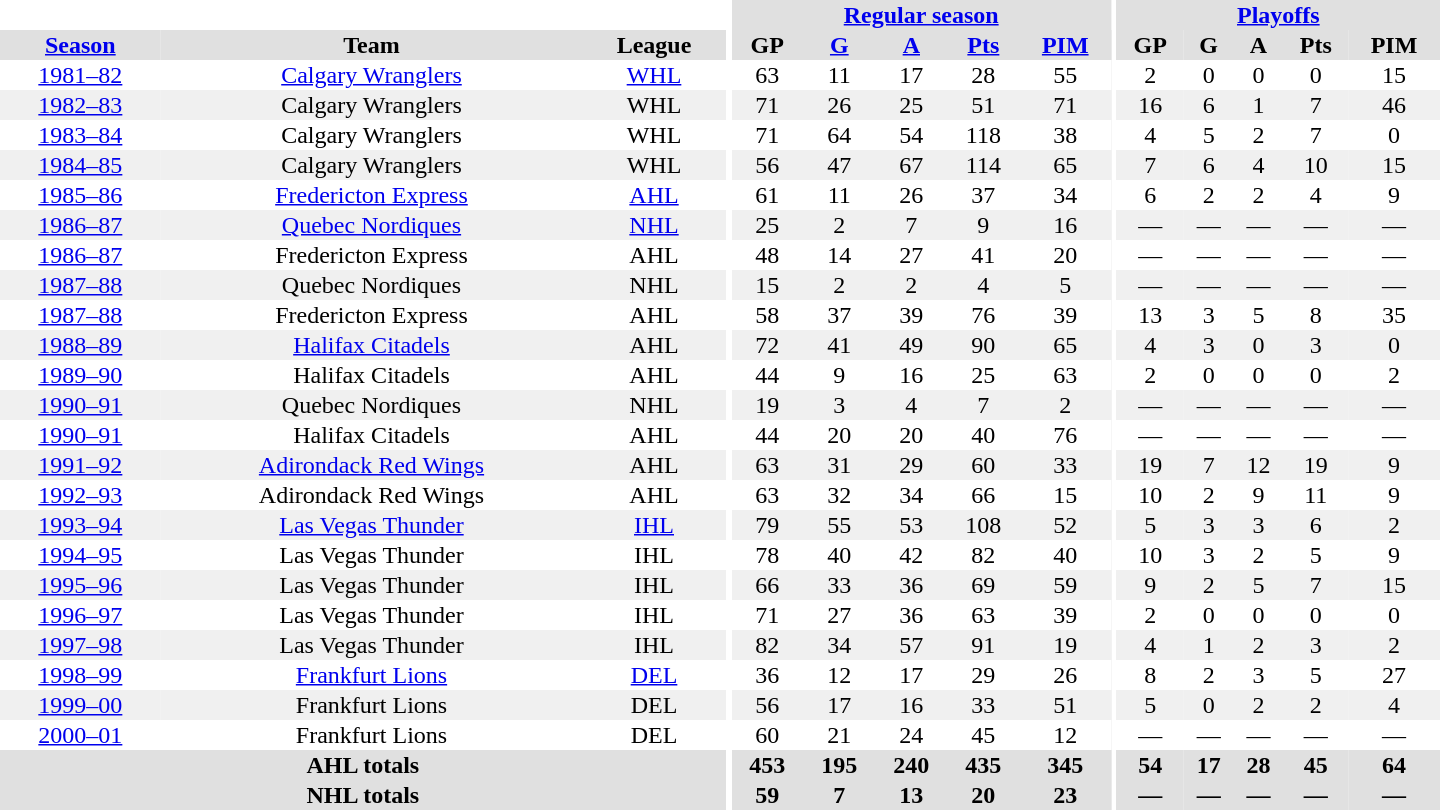<table border="0" cellpadding="1" cellspacing="0" style="text-align:center; width:60em">
<tr bgcolor="#e0e0e0">
<th colspan="3" bgcolor="#ffffff"></th>
<th rowspan="100" bgcolor="#ffffff"></th>
<th colspan="5"><a href='#'>Regular season</a></th>
<th rowspan="100" bgcolor="#ffffff"></th>
<th colspan="5"><a href='#'>Playoffs</a></th>
</tr>
<tr bgcolor="#e0e0e0">
<th><a href='#'>Season</a></th>
<th>Team</th>
<th>League</th>
<th>GP</th>
<th><a href='#'>G</a></th>
<th><a href='#'>A</a></th>
<th><a href='#'>Pts</a></th>
<th><a href='#'>PIM</a></th>
<th>GP</th>
<th>G</th>
<th>A</th>
<th>Pts</th>
<th>PIM</th>
</tr>
<tr>
<td><a href='#'>1981–82</a></td>
<td><a href='#'>Calgary Wranglers</a></td>
<td><a href='#'>WHL</a></td>
<td>63</td>
<td>11</td>
<td>17</td>
<td>28</td>
<td>55</td>
<td>2</td>
<td>0</td>
<td>0</td>
<td>0</td>
<td>15</td>
</tr>
<tr bgcolor="#f0f0f0">
<td><a href='#'>1982–83</a></td>
<td>Calgary Wranglers</td>
<td>WHL</td>
<td>71</td>
<td>26</td>
<td>25</td>
<td>51</td>
<td>71</td>
<td>16</td>
<td>6</td>
<td>1</td>
<td>7</td>
<td>46</td>
</tr>
<tr>
<td><a href='#'>1983–84</a></td>
<td>Calgary Wranglers</td>
<td>WHL</td>
<td>71</td>
<td>64</td>
<td>54</td>
<td>118</td>
<td>38</td>
<td>4</td>
<td>5</td>
<td>2</td>
<td>7</td>
<td>0</td>
</tr>
<tr bgcolor="#f0f0f0">
<td><a href='#'>1984–85</a></td>
<td>Calgary Wranglers</td>
<td>WHL</td>
<td>56</td>
<td>47</td>
<td>67</td>
<td>114</td>
<td>65</td>
<td>7</td>
<td>6</td>
<td>4</td>
<td>10</td>
<td>15</td>
</tr>
<tr>
<td><a href='#'>1985–86</a></td>
<td><a href='#'>Fredericton Express</a></td>
<td><a href='#'>AHL</a></td>
<td>61</td>
<td>11</td>
<td>26</td>
<td>37</td>
<td>34</td>
<td>6</td>
<td>2</td>
<td>2</td>
<td>4</td>
<td>9</td>
</tr>
<tr bgcolor="#f0f0f0">
<td><a href='#'>1986–87</a></td>
<td><a href='#'>Quebec Nordiques</a></td>
<td><a href='#'>NHL</a></td>
<td>25</td>
<td>2</td>
<td>7</td>
<td>9</td>
<td>16</td>
<td>—</td>
<td>—</td>
<td>—</td>
<td>—</td>
<td>—</td>
</tr>
<tr>
<td><a href='#'>1986–87</a></td>
<td>Fredericton Express</td>
<td>AHL</td>
<td>48</td>
<td>14</td>
<td>27</td>
<td>41</td>
<td>20</td>
<td>—</td>
<td>—</td>
<td>—</td>
<td>—</td>
<td>—</td>
</tr>
<tr bgcolor="#f0f0f0">
<td><a href='#'>1987–88</a></td>
<td>Quebec Nordiques</td>
<td>NHL</td>
<td>15</td>
<td>2</td>
<td>2</td>
<td>4</td>
<td>5</td>
<td>—</td>
<td>—</td>
<td>—</td>
<td>—</td>
<td>—</td>
</tr>
<tr>
<td><a href='#'>1987–88</a></td>
<td>Fredericton Express</td>
<td>AHL</td>
<td>58</td>
<td>37</td>
<td>39</td>
<td>76</td>
<td>39</td>
<td>13</td>
<td>3</td>
<td>5</td>
<td>8</td>
<td>35</td>
</tr>
<tr bgcolor="#f0f0f0">
<td><a href='#'>1988–89</a></td>
<td><a href='#'>Halifax Citadels</a></td>
<td>AHL</td>
<td>72</td>
<td>41</td>
<td>49</td>
<td>90</td>
<td>65</td>
<td>4</td>
<td>3</td>
<td>0</td>
<td>3</td>
<td>0</td>
</tr>
<tr>
<td><a href='#'>1989–90</a></td>
<td>Halifax Citadels</td>
<td>AHL</td>
<td>44</td>
<td>9</td>
<td>16</td>
<td>25</td>
<td>63</td>
<td>2</td>
<td>0</td>
<td>0</td>
<td>0</td>
<td>2</td>
</tr>
<tr bgcolor="#f0f0f0">
<td><a href='#'>1990–91</a></td>
<td>Quebec Nordiques</td>
<td>NHL</td>
<td>19</td>
<td>3</td>
<td>4</td>
<td>7</td>
<td>2</td>
<td>—</td>
<td>—</td>
<td>—</td>
<td>—</td>
<td>—</td>
</tr>
<tr>
<td><a href='#'>1990–91</a></td>
<td>Halifax Citadels</td>
<td>AHL</td>
<td>44</td>
<td>20</td>
<td>20</td>
<td>40</td>
<td>76</td>
<td>—</td>
<td>—</td>
<td>—</td>
<td>—</td>
<td>—</td>
</tr>
<tr bgcolor="#f0f0f0">
<td><a href='#'>1991–92</a></td>
<td><a href='#'>Adirondack Red Wings</a></td>
<td>AHL</td>
<td>63</td>
<td>31</td>
<td>29</td>
<td>60</td>
<td>33</td>
<td>19</td>
<td>7</td>
<td>12</td>
<td>19</td>
<td>9</td>
</tr>
<tr>
<td><a href='#'>1992–93</a></td>
<td>Adirondack Red Wings</td>
<td>AHL</td>
<td>63</td>
<td>32</td>
<td>34</td>
<td>66</td>
<td>15</td>
<td>10</td>
<td>2</td>
<td>9</td>
<td>11</td>
<td>9</td>
</tr>
<tr bgcolor="#f0f0f0">
<td><a href='#'>1993–94</a></td>
<td><a href='#'>Las Vegas Thunder</a></td>
<td><a href='#'>IHL</a></td>
<td>79</td>
<td>55</td>
<td>53</td>
<td>108</td>
<td>52</td>
<td>5</td>
<td>3</td>
<td>3</td>
<td>6</td>
<td>2</td>
</tr>
<tr>
<td><a href='#'>1994–95</a></td>
<td>Las Vegas Thunder</td>
<td>IHL</td>
<td>78</td>
<td>40</td>
<td>42</td>
<td>82</td>
<td>40</td>
<td>10</td>
<td>3</td>
<td>2</td>
<td>5</td>
<td>9</td>
</tr>
<tr bgcolor="#f0f0f0">
<td><a href='#'>1995–96</a></td>
<td>Las Vegas Thunder</td>
<td>IHL</td>
<td>66</td>
<td>33</td>
<td>36</td>
<td>69</td>
<td>59</td>
<td>9</td>
<td>2</td>
<td>5</td>
<td>7</td>
<td>15</td>
</tr>
<tr>
<td><a href='#'>1996–97</a></td>
<td>Las Vegas Thunder</td>
<td>IHL</td>
<td>71</td>
<td>27</td>
<td>36</td>
<td>63</td>
<td>39</td>
<td>2</td>
<td>0</td>
<td>0</td>
<td>0</td>
<td>0</td>
</tr>
<tr bgcolor="#f0f0f0">
<td><a href='#'>1997–98</a></td>
<td>Las Vegas Thunder</td>
<td>IHL</td>
<td>82</td>
<td>34</td>
<td>57</td>
<td>91</td>
<td>19</td>
<td>4</td>
<td>1</td>
<td>2</td>
<td>3</td>
<td>2</td>
</tr>
<tr>
<td><a href='#'>1998–99</a></td>
<td><a href='#'>Frankfurt Lions</a></td>
<td><a href='#'>DEL</a></td>
<td>36</td>
<td>12</td>
<td>17</td>
<td>29</td>
<td>26</td>
<td>8</td>
<td>2</td>
<td>3</td>
<td>5</td>
<td>27</td>
</tr>
<tr bgcolor="#f0f0f0">
<td><a href='#'>1999–00</a></td>
<td>Frankfurt Lions</td>
<td>DEL</td>
<td>56</td>
<td>17</td>
<td>16</td>
<td>33</td>
<td>51</td>
<td>5</td>
<td>0</td>
<td>2</td>
<td>2</td>
<td>4</td>
</tr>
<tr>
<td><a href='#'>2000–01</a></td>
<td>Frankfurt Lions</td>
<td>DEL</td>
<td>60</td>
<td>21</td>
<td>24</td>
<td>45</td>
<td>12</td>
<td>—</td>
<td>—</td>
<td>—</td>
<td>—</td>
<td>—</td>
</tr>
<tr bgcolor="#e0e0e0">
<th colspan="3">AHL totals</th>
<th>453</th>
<th>195</th>
<th>240</th>
<th>435</th>
<th>345</th>
<th>54</th>
<th>17</th>
<th>28</th>
<th>45</th>
<th>64</th>
</tr>
<tr bgcolor="#e0e0e0">
<th colspan="3">NHL totals</th>
<th>59</th>
<th>7</th>
<th>13</th>
<th>20</th>
<th>23</th>
<th>—</th>
<th>—</th>
<th>—</th>
<th>—</th>
<th>—</th>
</tr>
</table>
